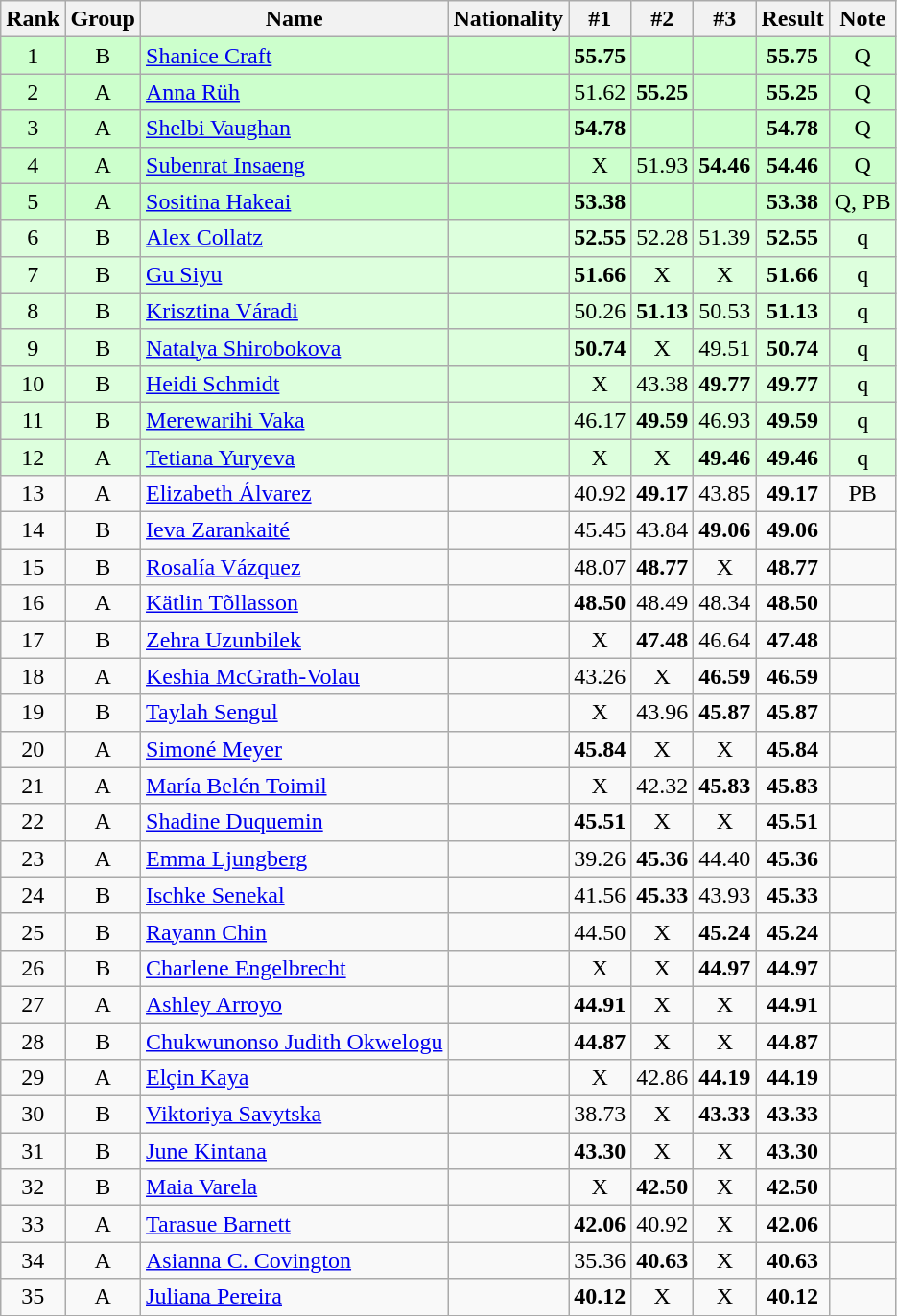<table class="wikitable sortable" style="text-align:center">
<tr>
<th>Rank</th>
<th>Group</th>
<th>Name</th>
<th>Nationality</th>
<th>#1</th>
<th>#2</th>
<th>#3</th>
<th>Result</th>
<th>Note</th>
</tr>
<tr bgcolor=ccffcc>
<td>1</td>
<td>B</td>
<td align=left><a href='#'>Shanice Craft</a></td>
<td align=left></td>
<td><strong>55.75</strong></td>
<td></td>
<td></td>
<td><strong>55.75</strong></td>
<td>Q</td>
</tr>
<tr bgcolor=ccffcc>
<td>2</td>
<td>A</td>
<td align=left><a href='#'>Anna Rüh</a></td>
<td align=left></td>
<td>51.62</td>
<td><strong>55.25</strong></td>
<td></td>
<td><strong>55.25</strong></td>
<td>Q</td>
</tr>
<tr bgcolor=ccffcc>
<td>3</td>
<td>A</td>
<td align=left><a href='#'>Shelbi Vaughan</a></td>
<td align=left></td>
<td><strong>54.78</strong></td>
<td></td>
<td></td>
<td><strong>54.78</strong></td>
<td>Q</td>
</tr>
<tr bgcolor=ccffcc>
<td>4</td>
<td>A</td>
<td align=left><a href='#'>Subenrat Insaeng</a></td>
<td align=left></td>
<td>X</td>
<td>51.93</td>
<td><strong>54.46</strong></td>
<td><strong>54.46</strong></td>
<td>Q</td>
</tr>
<tr bgcolor=ccffcc>
<td>5</td>
<td>A</td>
<td align=left><a href='#'>Sositina Hakeai</a></td>
<td align=left></td>
<td><strong>53.38</strong></td>
<td></td>
<td></td>
<td><strong>53.38</strong></td>
<td>Q, PB</td>
</tr>
<tr bgcolor=ddffdd>
<td>6</td>
<td>B</td>
<td align=left><a href='#'>Alex Collatz</a></td>
<td align=left></td>
<td><strong>52.55</strong></td>
<td>52.28</td>
<td>51.39</td>
<td><strong>52.55</strong></td>
<td>q</td>
</tr>
<tr bgcolor=ddffdd>
<td>7</td>
<td>B</td>
<td align=left><a href='#'>Gu Siyu</a></td>
<td align=left></td>
<td><strong>51.66</strong></td>
<td>X</td>
<td>X</td>
<td><strong>51.66</strong></td>
<td>q</td>
</tr>
<tr bgcolor=ddffdd>
<td>8</td>
<td>B</td>
<td align=left><a href='#'>Krisztina Váradi</a></td>
<td align=left></td>
<td>50.26</td>
<td><strong>51.13</strong></td>
<td>50.53</td>
<td><strong>51.13</strong></td>
<td>q</td>
</tr>
<tr bgcolor=ddffdd>
<td>9</td>
<td>B</td>
<td align=left><a href='#'>Natalya Shirobokova</a></td>
<td align=left></td>
<td><strong>50.74</strong></td>
<td>X</td>
<td>49.51</td>
<td><strong>50.74</strong></td>
<td>q</td>
</tr>
<tr bgcolor=ddffdd>
<td>10</td>
<td>B</td>
<td align=left><a href='#'>Heidi Schmidt</a></td>
<td align=left></td>
<td>X</td>
<td>43.38</td>
<td><strong>49.77</strong></td>
<td><strong>49.77</strong></td>
<td>q</td>
</tr>
<tr bgcolor=ddffdd>
<td>11</td>
<td>B</td>
<td align=left><a href='#'>Merewarihi Vaka</a></td>
<td align=left></td>
<td>46.17</td>
<td><strong>49.59</strong></td>
<td>46.93</td>
<td><strong>49.59</strong></td>
<td>q</td>
</tr>
<tr bgcolor=ddffdd>
<td>12</td>
<td>A</td>
<td align=left><a href='#'>Tetiana Yuryeva</a></td>
<td align=left></td>
<td>X</td>
<td>X</td>
<td><strong>49.46</strong></td>
<td><strong>49.46</strong></td>
<td>q</td>
</tr>
<tr>
<td>13</td>
<td>A</td>
<td align=left><a href='#'>Elizabeth Álvarez</a></td>
<td align=left></td>
<td>40.92</td>
<td><strong>49.17</strong></td>
<td>43.85</td>
<td><strong>49.17</strong></td>
<td>PB</td>
</tr>
<tr>
<td>14</td>
<td>B</td>
<td align=left><a href='#'>Ieva Zarankaité</a></td>
<td align=left></td>
<td>45.45</td>
<td>43.84</td>
<td><strong>49.06</strong></td>
<td><strong>49.06</strong></td>
<td></td>
</tr>
<tr>
<td>15</td>
<td>B</td>
<td align=left><a href='#'>Rosalía Vázquez</a></td>
<td align=left></td>
<td>48.07</td>
<td><strong>48.77</strong></td>
<td>X</td>
<td><strong>48.77</strong></td>
<td></td>
</tr>
<tr>
<td>16</td>
<td>A</td>
<td align=left><a href='#'>Kätlin Tõllasson</a></td>
<td align=left></td>
<td><strong>48.50</strong></td>
<td>48.49</td>
<td>48.34</td>
<td><strong>48.50</strong></td>
<td></td>
</tr>
<tr>
<td>17</td>
<td>B</td>
<td align=left><a href='#'>Zehra Uzunbilek</a></td>
<td align=left></td>
<td>X</td>
<td><strong>47.48</strong></td>
<td>46.64</td>
<td><strong>47.48</strong></td>
<td></td>
</tr>
<tr>
<td>18</td>
<td>A</td>
<td align=left><a href='#'>Keshia McGrath-Volau</a></td>
<td align=left></td>
<td>43.26</td>
<td>X</td>
<td><strong>46.59</strong></td>
<td><strong>46.59</strong></td>
<td></td>
</tr>
<tr>
<td>19</td>
<td>B</td>
<td align=left><a href='#'>Taylah Sengul</a></td>
<td align=left></td>
<td>X</td>
<td>43.96</td>
<td><strong>45.87</strong></td>
<td><strong>45.87</strong></td>
<td></td>
</tr>
<tr>
<td>20</td>
<td>A</td>
<td align=left><a href='#'>Simoné Meyer</a></td>
<td align=left></td>
<td><strong>45.84</strong></td>
<td>X</td>
<td>X</td>
<td><strong>45.84</strong></td>
<td></td>
</tr>
<tr>
<td>21</td>
<td>A</td>
<td align=left><a href='#'>María Belén Toimil</a></td>
<td align=left></td>
<td>X</td>
<td>42.32</td>
<td><strong>45.83</strong></td>
<td><strong>45.83</strong></td>
<td></td>
</tr>
<tr>
<td>22</td>
<td>A</td>
<td align=left><a href='#'>Shadine Duquemin</a></td>
<td align=left></td>
<td><strong>45.51</strong></td>
<td>X</td>
<td>X</td>
<td><strong>45.51</strong></td>
<td></td>
</tr>
<tr>
<td>23</td>
<td>A</td>
<td align=left><a href='#'>Emma Ljungberg</a></td>
<td align=left></td>
<td>39.26</td>
<td><strong>45.36</strong></td>
<td>44.40</td>
<td><strong>45.36</strong></td>
<td></td>
</tr>
<tr>
<td>24</td>
<td>B</td>
<td align=left><a href='#'>Ischke Senekal</a></td>
<td align=left></td>
<td>41.56</td>
<td><strong>45.33</strong></td>
<td>43.93</td>
<td><strong>45.33</strong></td>
<td></td>
</tr>
<tr>
<td>25</td>
<td>B</td>
<td align=left><a href='#'>Rayann Chin</a></td>
<td align=left></td>
<td>44.50</td>
<td>X</td>
<td><strong>45.24</strong></td>
<td><strong>45.24</strong></td>
<td></td>
</tr>
<tr>
<td>26</td>
<td>B</td>
<td align=left><a href='#'>Charlene Engelbrecht</a></td>
<td align=left></td>
<td>X</td>
<td>X</td>
<td><strong>44.97</strong></td>
<td><strong>44.97</strong></td>
<td></td>
</tr>
<tr>
<td>27</td>
<td>A</td>
<td align=left><a href='#'>Ashley Arroyo</a></td>
<td align=left></td>
<td><strong>44.91</strong></td>
<td>X</td>
<td>X</td>
<td><strong>44.91</strong></td>
<td></td>
</tr>
<tr>
<td>28</td>
<td>B</td>
<td align=left><a href='#'>Chukwunonso Judith Okwelogu</a></td>
<td align=left></td>
<td><strong>44.87</strong></td>
<td>X</td>
<td>X</td>
<td><strong>44.87</strong></td>
<td></td>
</tr>
<tr>
<td>29</td>
<td>A</td>
<td align=left><a href='#'>Elçin Kaya</a></td>
<td align=left></td>
<td>X</td>
<td>42.86</td>
<td><strong>44.19</strong></td>
<td><strong>44.19</strong></td>
<td></td>
</tr>
<tr>
<td>30</td>
<td>B</td>
<td align=left><a href='#'>Viktoriya Savytska</a></td>
<td align=left></td>
<td>38.73</td>
<td>X</td>
<td><strong>43.33</strong></td>
<td><strong>43.33</strong></td>
<td></td>
</tr>
<tr>
<td>31</td>
<td>B</td>
<td align=left><a href='#'>June Kintana</a></td>
<td align=left></td>
<td><strong>43.30</strong></td>
<td>X</td>
<td>X</td>
<td><strong>43.30</strong></td>
<td></td>
</tr>
<tr>
<td>32</td>
<td>B</td>
<td align=left><a href='#'>Maia Varela</a></td>
<td align=left></td>
<td>X</td>
<td><strong>42.50</strong></td>
<td>X</td>
<td><strong>42.50</strong></td>
<td></td>
</tr>
<tr>
<td>33</td>
<td>A</td>
<td align=left><a href='#'>Tarasue Barnett</a></td>
<td align=left></td>
<td><strong>42.06</strong></td>
<td>40.92</td>
<td>X</td>
<td><strong>42.06</strong></td>
<td></td>
</tr>
<tr>
<td>34</td>
<td>A</td>
<td align=left><a href='#'>Asianna C. Covington</a></td>
<td align=left></td>
<td>35.36</td>
<td><strong>40.63</strong></td>
<td>X</td>
<td><strong>40.63</strong></td>
<td></td>
</tr>
<tr>
<td>35</td>
<td>A</td>
<td align=left><a href='#'>Juliana Pereira</a></td>
<td align=left></td>
<td><strong>40.12</strong></td>
<td>X</td>
<td>X</td>
<td><strong>40.12</strong></td>
<td></td>
</tr>
</table>
